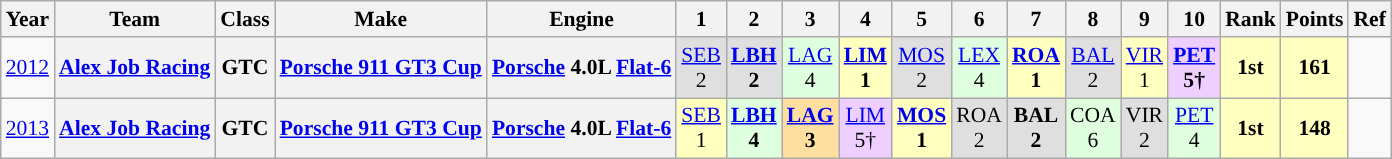<table class="wikitable" style="text-align:center; font-size:90%">
<tr>
<th>Year</th>
<th>Team</th>
<th>Class</th>
<th>Make</th>
<th>Engine</th>
<th>1</th>
<th>2</th>
<th>3</th>
<th>4</th>
<th>5</th>
<th>6</th>
<th>7</th>
<th>8</th>
<th>9</th>
<th>10</th>
<th>Rank</th>
<th>Points</th>
<th>Ref</th>
</tr>
<tr>
<td><a href='#'>2012</a></td>
<th><a href='#'>Alex Job Racing</a></th>
<th>GTC</th>
<th><a href='#'>Porsche 911 GT3 Cup</a></th>
<th><a href='#'>Porsche</a> 4.0L <a href='#'>Flat-6</a></th>
<td style="background:#DFDFDF;”"><a href='#'>SEB</a><br>2</td>
<td style="background:#DFDFDF;”"><strong><a href='#'>LBH</a><br>2</strong></td>
<td style="background:#DFFFDF;"><a href='#'>LAG</a><br>4</td>
<td style="background:#FFFFBF;”"><strong><a href='#'>LIM</a><br>1</strong></td>
<td style="background:#DFDFDF;”"><a href='#'>MOS</a><br>2</td>
<td style="background:#DFFFDF;"><a href='#'>LEX</a><br>4</td>
<td style="background:#FFFFBF;”"><strong><a href='#'>ROA</a><br>1</strong></td>
<td style="background:#DFDFDF;”"><a href='#'>BAL</a><br>2</td>
<td style="background:#FFFFBF;”"><a href='#'>VIR</a><br>1</td>
<td style="background:#EFCFFF;"><strong><a href='#'>PET</a><br>5†</strong></td>
<th style="background:#FFFFBF;”">1st</th>
<th style="background:#FFFFBF;”">161</th>
<td></td>
</tr>
<tr>
<td><a href='#'>2013</a></td>
<th><a href='#'>Alex Job Racing</a></th>
<th>GTC</th>
<th><a href='#'>Porsche 911 GT3 Cup</a></th>
<th><a href='#'>Porsche</a> 4.0L <a href='#'>Flat-6</a></th>
<td style="background:#FFFFBF;”"><a href='#'>SEB</a><br>1</td>
<td style="background:#DFFFDF;"><strong><a href='#'>LBH</a><br>4</strong></td>
<td style="background:#FFDF9F;”"><strong><a href='#'>LAG</a><br>3</strong></td>
<td style="background:#EFCFFF;"><a href='#'>LIM</a><br>5†</td>
<td style="background:#FFFFBF;”"><strong><a href='#'>MOS</a><br>1</strong></td>
<td style="background:#DFDFDF;”">ROA<br>2</td>
<td style="background:#DFDFDF;”"><strong>BAL<br>2</strong></td>
<td style="background:#DFFFDF;">COA<br>6</td>
<td style="background:#DFDFDF;”">VIR<br>2</td>
<td style="background:#DFFFDF;"><a href='#'>PET</a><br>4</td>
<th style="background:#FFFFBF;”">1st</th>
<th style="background:#FFFFBF;”">148</th>
<td></td>
</tr>
</table>
